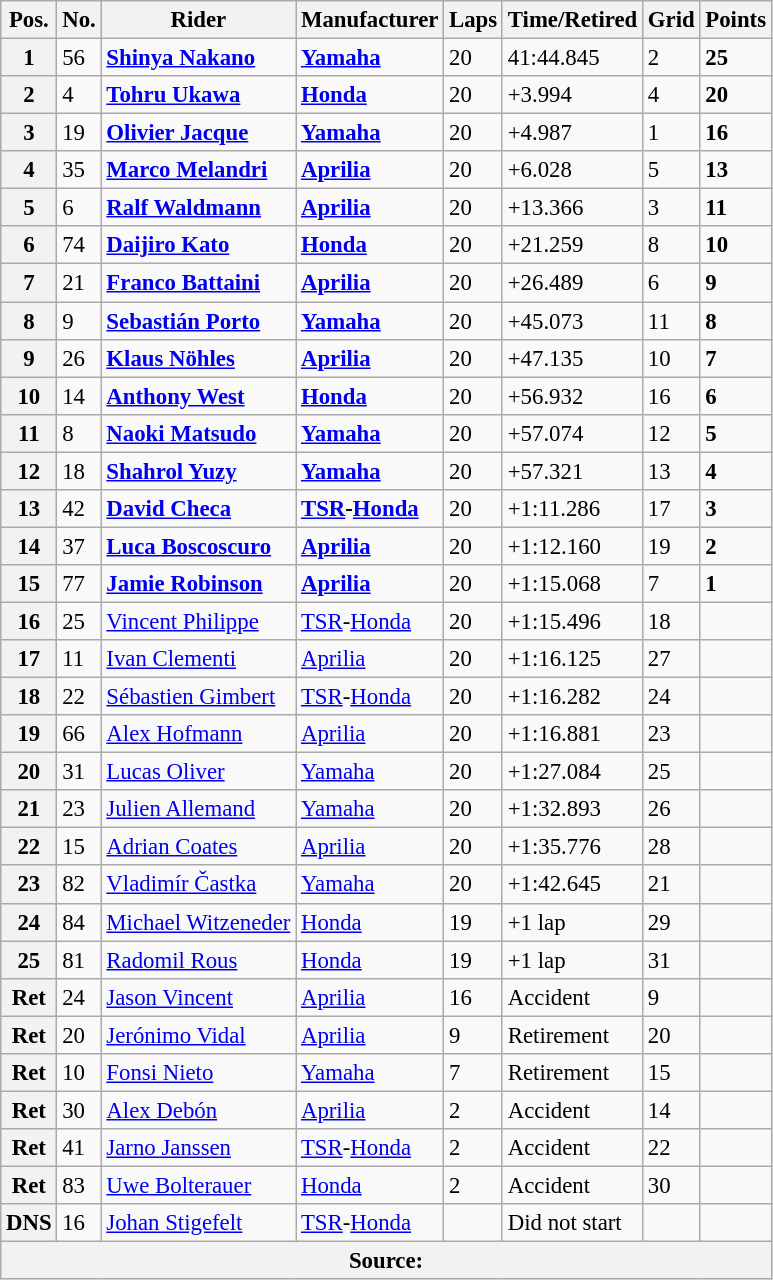<table class="wikitable" style="font-size: 95%;">
<tr>
<th>Pos.</th>
<th>No.</th>
<th>Rider</th>
<th>Manufacturer</th>
<th>Laps</th>
<th>Time/Retired</th>
<th>Grid</th>
<th>Points</th>
</tr>
<tr>
<th>1</th>
<td>56</td>
<td> <strong><a href='#'>Shinya Nakano</a></strong></td>
<td><strong><a href='#'>Yamaha</a></strong></td>
<td>20</td>
<td>41:44.845</td>
<td>2</td>
<td><strong>25</strong></td>
</tr>
<tr>
<th>2</th>
<td>4</td>
<td> <strong><a href='#'>Tohru Ukawa</a></strong></td>
<td><strong><a href='#'>Honda</a></strong></td>
<td>20</td>
<td>+3.994</td>
<td>4</td>
<td><strong>20</strong></td>
</tr>
<tr>
<th>3</th>
<td>19</td>
<td> <strong><a href='#'>Olivier Jacque</a></strong></td>
<td><strong><a href='#'>Yamaha</a></strong></td>
<td>20</td>
<td>+4.987</td>
<td>1</td>
<td><strong>16</strong></td>
</tr>
<tr>
<th>4</th>
<td>35</td>
<td> <strong><a href='#'>Marco Melandri</a></strong></td>
<td><strong><a href='#'>Aprilia</a></strong></td>
<td>20</td>
<td>+6.028</td>
<td>5</td>
<td><strong>13</strong></td>
</tr>
<tr>
<th>5</th>
<td>6</td>
<td> <strong><a href='#'>Ralf Waldmann</a></strong></td>
<td><strong><a href='#'>Aprilia</a></strong></td>
<td>20</td>
<td>+13.366</td>
<td>3</td>
<td><strong>11</strong></td>
</tr>
<tr>
<th>6</th>
<td>74</td>
<td> <strong><a href='#'>Daijiro Kato</a></strong></td>
<td><strong><a href='#'>Honda</a></strong></td>
<td>20</td>
<td>+21.259</td>
<td>8</td>
<td><strong>10</strong></td>
</tr>
<tr>
<th>7</th>
<td>21</td>
<td> <strong><a href='#'>Franco Battaini</a></strong></td>
<td><strong><a href='#'>Aprilia</a></strong></td>
<td>20</td>
<td>+26.489</td>
<td>6</td>
<td><strong>9</strong></td>
</tr>
<tr>
<th>8</th>
<td>9</td>
<td> <strong><a href='#'>Sebastián Porto</a></strong></td>
<td><strong><a href='#'>Yamaha</a></strong></td>
<td>20</td>
<td>+45.073</td>
<td>11</td>
<td><strong>8</strong></td>
</tr>
<tr>
<th>9</th>
<td>26</td>
<td> <strong><a href='#'>Klaus Nöhles</a></strong></td>
<td><strong><a href='#'>Aprilia</a></strong></td>
<td>20</td>
<td>+47.135</td>
<td>10</td>
<td><strong>7</strong></td>
</tr>
<tr>
<th>10</th>
<td>14</td>
<td> <strong><a href='#'>Anthony West</a></strong></td>
<td><strong><a href='#'>Honda</a></strong></td>
<td>20</td>
<td>+56.932</td>
<td>16</td>
<td><strong>6</strong></td>
</tr>
<tr>
<th>11</th>
<td>8</td>
<td> <strong><a href='#'>Naoki Matsudo</a></strong></td>
<td><strong><a href='#'>Yamaha</a></strong></td>
<td>20</td>
<td>+57.074</td>
<td>12</td>
<td><strong>5</strong></td>
</tr>
<tr>
<th>12</th>
<td>18</td>
<td> <strong><a href='#'>Shahrol Yuzy</a></strong></td>
<td><strong><a href='#'>Yamaha</a></strong></td>
<td>20</td>
<td>+57.321</td>
<td>13</td>
<td><strong>4</strong></td>
</tr>
<tr>
<th>13</th>
<td>42</td>
<td> <strong><a href='#'>David Checa</a></strong></td>
<td><strong><a href='#'>TSR</a>-<a href='#'>Honda</a></strong></td>
<td>20</td>
<td>+1:11.286</td>
<td>17</td>
<td><strong>3</strong></td>
</tr>
<tr>
<th>14</th>
<td>37</td>
<td> <strong><a href='#'>Luca Boscoscuro</a></strong></td>
<td><strong><a href='#'>Aprilia</a></strong></td>
<td>20</td>
<td>+1:12.160</td>
<td>19</td>
<td><strong>2</strong></td>
</tr>
<tr>
<th>15</th>
<td>77</td>
<td> <strong><a href='#'>Jamie Robinson</a></strong></td>
<td><strong><a href='#'>Aprilia</a></strong></td>
<td>20</td>
<td>+1:15.068</td>
<td>7</td>
<td><strong>1</strong></td>
</tr>
<tr>
<th>16</th>
<td>25</td>
<td> <a href='#'>Vincent Philippe</a></td>
<td><a href='#'>TSR</a>-<a href='#'>Honda</a></td>
<td>20</td>
<td>+1:15.496</td>
<td>18</td>
<td></td>
</tr>
<tr>
<th>17</th>
<td>11</td>
<td> <a href='#'>Ivan Clementi</a></td>
<td><a href='#'>Aprilia</a></td>
<td>20</td>
<td>+1:16.125</td>
<td>27</td>
<td></td>
</tr>
<tr>
<th>18</th>
<td>22</td>
<td> <a href='#'>Sébastien Gimbert</a></td>
<td><a href='#'>TSR</a>-<a href='#'>Honda</a></td>
<td>20</td>
<td>+1:16.282</td>
<td>24</td>
<td></td>
</tr>
<tr>
<th>19</th>
<td>66</td>
<td> <a href='#'>Alex Hofmann</a></td>
<td><a href='#'>Aprilia</a></td>
<td>20</td>
<td>+1:16.881</td>
<td>23</td>
<td></td>
</tr>
<tr>
<th>20</th>
<td>31</td>
<td> <a href='#'>Lucas Oliver</a></td>
<td><a href='#'>Yamaha</a></td>
<td>20</td>
<td>+1:27.084</td>
<td>25</td>
<td></td>
</tr>
<tr>
<th>21</th>
<td>23</td>
<td> <a href='#'>Julien Allemand</a></td>
<td><a href='#'>Yamaha</a></td>
<td>20</td>
<td>+1:32.893</td>
<td>26</td>
<td></td>
</tr>
<tr>
<th>22</th>
<td>15</td>
<td> <a href='#'>Adrian Coates</a></td>
<td><a href='#'>Aprilia</a></td>
<td>20</td>
<td>+1:35.776</td>
<td>28</td>
<td></td>
</tr>
<tr>
<th>23</th>
<td>82</td>
<td> <a href='#'>Vladimír Častka</a></td>
<td><a href='#'>Yamaha</a></td>
<td>20</td>
<td>+1:42.645</td>
<td>21</td>
<td></td>
</tr>
<tr>
<th>24</th>
<td>84</td>
<td> <a href='#'>Michael Witzeneder</a></td>
<td><a href='#'>Honda</a></td>
<td>19</td>
<td>+1 lap</td>
<td>29</td>
<td></td>
</tr>
<tr>
<th>25</th>
<td>81</td>
<td> <a href='#'>Radomil Rous</a></td>
<td><a href='#'>Honda</a></td>
<td>19</td>
<td>+1 lap</td>
<td>31</td>
<td></td>
</tr>
<tr>
<th>Ret</th>
<td>24</td>
<td> <a href='#'>Jason Vincent</a></td>
<td><a href='#'>Aprilia</a></td>
<td>16</td>
<td>Accident</td>
<td>9</td>
<td></td>
</tr>
<tr>
<th>Ret</th>
<td>20</td>
<td> <a href='#'>Jerónimo Vidal</a></td>
<td><a href='#'>Aprilia</a></td>
<td>9</td>
<td>Retirement</td>
<td>20</td>
<td></td>
</tr>
<tr>
<th>Ret</th>
<td>10</td>
<td> <a href='#'>Fonsi Nieto</a></td>
<td><a href='#'>Yamaha</a></td>
<td>7</td>
<td>Retirement</td>
<td>15</td>
<td></td>
</tr>
<tr>
<th>Ret</th>
<td>30</td>
<td> <a href='#'>Alex Debón</a></td>
<td><a href='#'>Aprilia</a></td>
<td>2</td>
<td>Accident</td>
<td>14</td>
<td></td>
</tr>
<tr>
<th>Ret</th>
<td>41</td>
<td> <a href='#'>Jarno Janssen</a></td>
<td><a href='#'>TSR</a>-<a href='#'>Honda</a></td>
<td>2</td>
<td>Accident</td>
<td>22</td>
<td></td>
</tr>
<tr>
<th>Ret</th>
<td>83</td>
<td> <a href='#'>Uwe Bolterauer</a></td>
<td><a href='#'>Honda</a></td>
<td>2</td>
<td>Accident</td>
<td>30</td>
<td></td>
</tr>
<tr>
<th>DNS</th>
<td>16</td>
<td> <a href='#'>Johan Stigefelt</a></td>
<td><a href='#'>TSR</a>-<a href='#'>Honda</a></td>
<td></td>
<td>Did not start</td>
<td></td>
<td></td>
</tr>
<tr>
<th colspan=8>Source: </th>
</tr>
</table>
